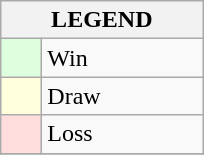<table class="wikitable" border="1">
<tr>
<th colspan="2">LEGEND</th>
</tr>
<tr>
<td style="background:#ddffdd;" width=20> </td>
<td width=100>Win</td>
</tr>
<tr>
<td style="background:#ffffdd"  width=20> </td>
<td width=100>Draw</td>
</tr>
<tr>
<td style="background:#ffdddd;" width=20> </td>
<td width=100>Loss</td>
</tr>
<tr>
</tr>
</table>
